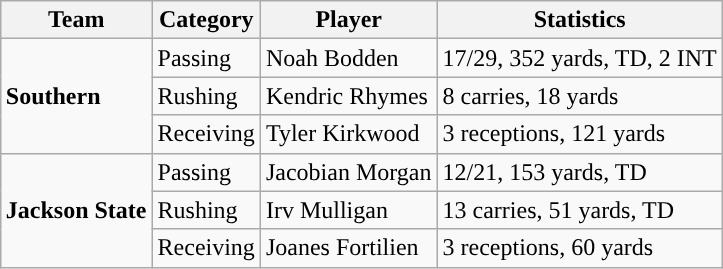<table class="wikitable" style="float: right;">
<tr>
<th>Team</th>
<th>Category</th>
<th>Player</th>
<th>Statistics</th>
</tr>
<tr>
<td rowspan=3><strong>Southern</strong></td>
<td>Passing</td>
<td>Noah Bodden</td>
<td>17/29, 352 yards, TD, 2 INT</td>
</tr>
<tr>
<td>Rushing</td>
<td>Kendric Rhymes</td>
<td>8 carries, 18 yards</td>
</tr>
<tr>
<td>Receiving</td>
<td>Tyler Kirkwood</td>
<td>3 receptions, 121 yards</td>
</tr>
<tr>
<td rowspan=3><strong>Jackson State</strong></td>
<td>Passing</td>
<td>Jacobian Morgan</td>
<td>12/21, 153 yards, TD</td>
</tr>
<tr>
<td>Rushing</td>
<td>Irv Mulligan</td>
<td>13 carries, 51 yards, TD</td>
</tr>
<tr>
<td>Receiving</td>
<td>Joanes Fortilien</td>
<td>3 receptions, 60 yards</td>
</tr>
</table>
